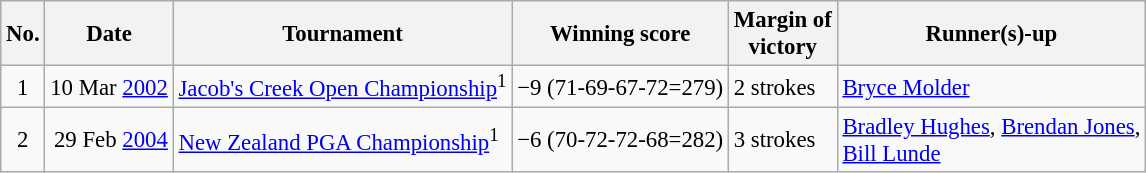<table class="wikitable" style="font-size:95%;">
<tr>
<th>No.</th>
<th>Date</th>
<th>Tournament</th>
<th>Winning score</th>
<th>Margin of<br>victory</th>
<th>Runner(s)-up</th>
</tr>
<tr>
<td align=center>1</td>
<td align=right>10 Mar <a href='#'>2002</a></td>
<td><a href='#'>Jacob's Creek Open Championship</a><sup>1</sup></td>
<td>−9 (71-69-67-72=279)</td>
<td>2 strokes</td>
<td> <a href='#'>Bryce Molder</a></td>
</tr>
<tr>
<td align=center>2</td>
<td align=right>29 Feb <a href='#'>2004</a></td>
<td><a href='#'>New Zealand PGA Championship</a><sup>1</sup></td>
<td>−6 (70-72-72-68=282)</td>
<td>3 strokes</td>
<td> <a href='#'>Bradley Hughes</a>,  <a href='#'>Brendan Jones</a>,<br> <a href='#'>Bill Lunde</a></td>
</tr>
</table>
